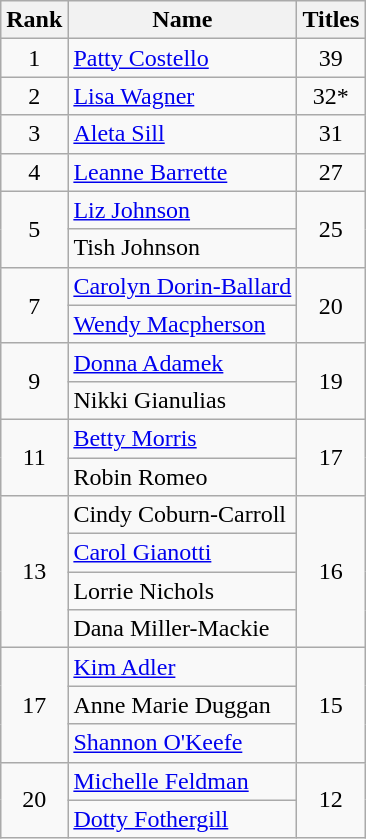<table class="wikitable">
<tr>
<th>Rank</th>
<th>Name</th>
<th>Titles</th>
</tr>
<tr>
<td align=center>1</td>
<td ! scope="row"><a href='#'>Patty Costello</a></td>
<td align=center>39</td>
</tr>
<tr>
<td align=center>2</td>
<td !scope="row"><a href='#'>Lisa Wagner</a></td>
<td align=center>32*</td>
</tr>
<tr>
<td align=center>3</td>
<td !scope="row"><a href='#'>Aleta Sill</a></td>
<td align=center>31</td>
</tr>
<tr>
<td align=center>4</td>
<td !scope="row"><a href='#'>Leanne Barrette</a></td>
<td align=center>27</td>
</tr>
<tr>
<td rowspan=2 align=center>5</td>
<td !scope="row"><a href='#'>Liz Johnson</a></td>
<td rowspan=2 align=center>25</td>
</tr>
<tr>
<td !scope="row">Tish Johnson</td>
</tr>
<tr>
<td rowspan=2 align=center>7</td>
<td !scope="row"><a href='#'>Carolyn Dorin-Ballard</a></td>
<td rowspan=2 align=center>20</td>
</tr>
<tr>
<td !scope="row"><a href='#'>Wendy Macpherson</a></td>
</tr>
<tr>
<td rowspan=2 align=center>9</td>
<td !scope="row"><a href='#'>Donna Adamek</a></td>
<td rowspan=2 align=center>19</td>
</tr>
<tr>
<td !scope="row">Nikki Gianulias</td>
</tr>
<tr>
<td rowspan=2 align=center>11</td>
<td !scope="row"><a href='#'>Betty Morris</a></td>
<td rowspan=2 align=center>17</td>
</tr>
<tr>
<td !scope="row">Robin Romeo</td>
</tr>
<tr>
<td rowspan=4 align=center>13</td>
<td !scope="row">Cindy Coburn-Carroll</td>
<td rowspan=4 align=center>16</td>
</tr>
<tr>
<td !scope="row"><a href='#'>Carol Gianotti</a></td>
</tr>
<tr>
<td !scope="row">Lorrie Nichols</td>
</tr>
<tr>
<td !scope="row">Dana Miller-Mackie</td>
</tr>
<tr>
<td rowspan=3 align=center>17</td>
<td !scope="row"><a href='#'>Kim Adler</a></td>
<td rowspan=3 align=center>15</td>
</tr>
<tr>
<td !scope="row">Anne Marie Duggan</td>
</tr>
<tr>
<td !scope="row"><a href='#'>Shannon O'Keefe</a></td>
</tr>
<tr>
<td rowspan=2 align=center>20</td>
<td !scope="row"><a href='#'>Michelle Feldman</a></td>
<td rowspan=2 align=center>12</td>
</tr>
<tr>
<td !scope="row"><a href='#'>Dotty Fothergill</a></td>
</tr>
</table>
